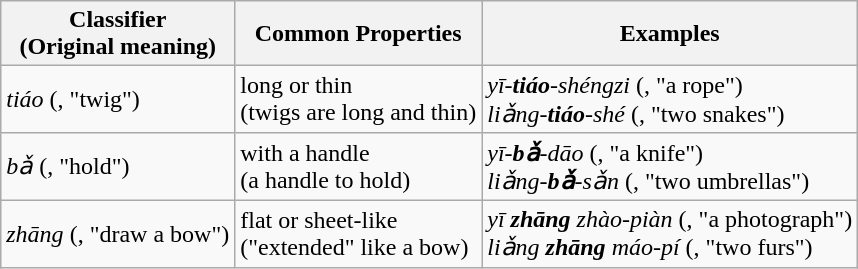<table class="wikitable">
<tr>
<th>Classifier<br>(Original meaning)</th>
<th>Common Properties</th>
<th>Examples</th>
</tr>
<tr>
<td><em>tiáo</em> (, "twig")</td>
<td>long or thin<br>(twigs are long and thin)</td>
<td><em>yī-<strong>tiáo</strong>-shéngzi</em> (, "a rope")<br><em>liǎng-<strong>tiáo</strong>-shé</em> (, "two snakes")</td>
</tr>
<tr>
<td><em>bǎ</em> (, "hold")</td>
<td>with a handle<br>(a handle to hold)</td>
<td><em>yī-<strong>bǎ</strong>-dāo</em> (, "a knife")<br><em>liǎng-<strong>bǎ</strong>-sǎn</em> (, "two umbrellas")</td>
</tr>
<tr>
<td><em>zhāng</em> (, "draw a bow")</td>
<td>flat or sheet-like<br>("extended" like a bow)</td>
<td><em>yī <strong>zhāng</strong> zhào-piàn</em> (, "a photograph")<br><em>liǎng <strong>zhāng</strong> máo-pí</em> (, "two furs")</td>
</tr>
</table>
